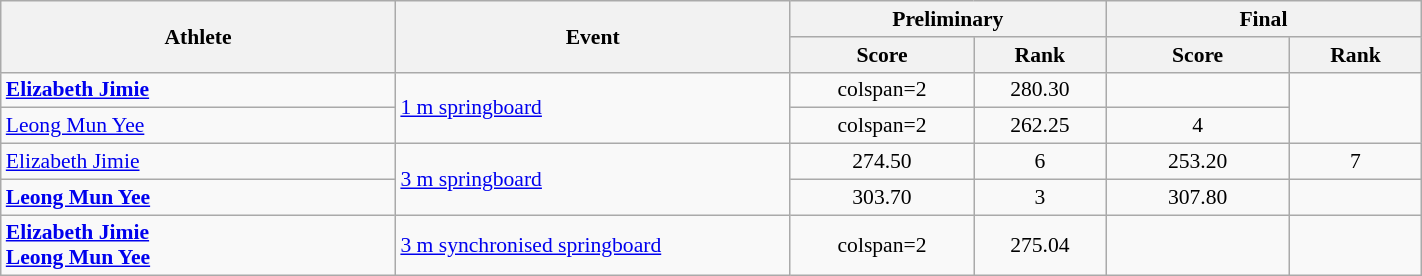<table class="wikitable" width="75%" style="text-align:center; font-size:90%;">
<tr>
<th rowspan="2" width="15%">Athlete</th>
<th rowspan="2" width="15%">Event</th>
<th colspan="2" width="12%">Preliminary</th>
<th colspan="2" width="12%">Final</th>
</tr>
<tr>
<th width="7%">Score</th>
<th>Rank</th>
<th width="7%">Score</th>
<th>Rank</th>
</tr>
<tr>
<td align=left><strong><a href='#'>Elizabeth Jimie</a></strong></td>
<td align=left rowspan=2><a href='#'>1 m springboard</a></td>
<td>colspan=2 </td>
<td>280.30</td>
<td></td>
</tr>
<tr>
<td align=left><a href='#'>Leong Mun Yee</a></td>
<td>colspan=2 </td>
<td>262.25</td>
<td>4</td>
</tr>
<tr>
<td align=left><a href='#'>Elizabeth Jimie</a></td>
<td align=left rowspan=2><a href='#'>3 m springboard</a></td>
<td>274.50</td>
<td>6 <strong></strong></td>
<td>253.20</td>
<td>7</td>
</tr>
<tr>
<td align=left><strong><a href='#'>Leong Mun Yee</a></strong></td>
<td>303.70</td>
<td>3 <strong></strong></td>
<td>307.80</td>
<td></td>
</tr>
<tr>
<td align=left><strong><a href='#'>Elizabeth Jimie</a><br><a href='#'>Leong Mun Yee</a></strong></td>
<td align=left><a href='#'>3 m synchronised springboard</a></td>
<td>colspan=2 </td>
<td>275.04</td>
<td></td>
</tr>
</table>
